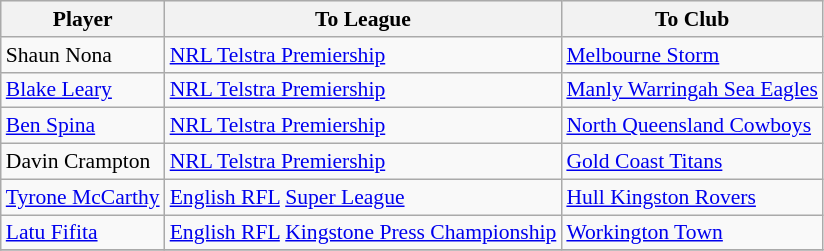<table class="wikitable" style="font-size:90%">
<tr bgcolor="#efefef">
<th width=" ">Player</th>
<th width=" ">To League</th>
<th width=" ">To Club</th>
</tr>
<tr>
<td> Shaun Nona</td>
<td><a href='#'>NRL Telstra Premiership</a></td>
<td> <a href='#'>Melbourne Storm</a></td>
</tr>
<tr>
<td> <a href='#'>Blake Leary</a></td>
<td><a href='#'>NRL Telstra Premiership</a></td>
<td> <a href='#'>Manly Warringah Sea Eagles</a></td>
</tr>
<tr>
<td> <a href='#'>Ben Spina</a></td>
<td><a href='#'>NRL Telstra Premiership</a></td>
<td> <a href='#'>North Queensland Cowboys</a></td>
</tr>
<tr>
<td> Davin Crampton</td>
<td><a href='#'>NRL Telstra Premiership</a></td>
<td> <a href='#'>Gold Coast Titans</a></td>
</tr>
<tr>
<td> <a href='#'>Tyrone McCarthy</a></td>
<td><a href='#'>English RFL</a> <a href='#'>Super League</a></td>
<td> <a href='#'>Hull Kingston Rovers</a></td>
</tr>
<tr>
<td> <a href='#'>Latu Fifita</a></td>
<td><a href='#'>English RFL</a> <a href='#'>Kingstone Press Championship</a></td>
<td> <a href='#'>Workington Town</a></td>
</tr>
<tr>
</tr>
</table>
